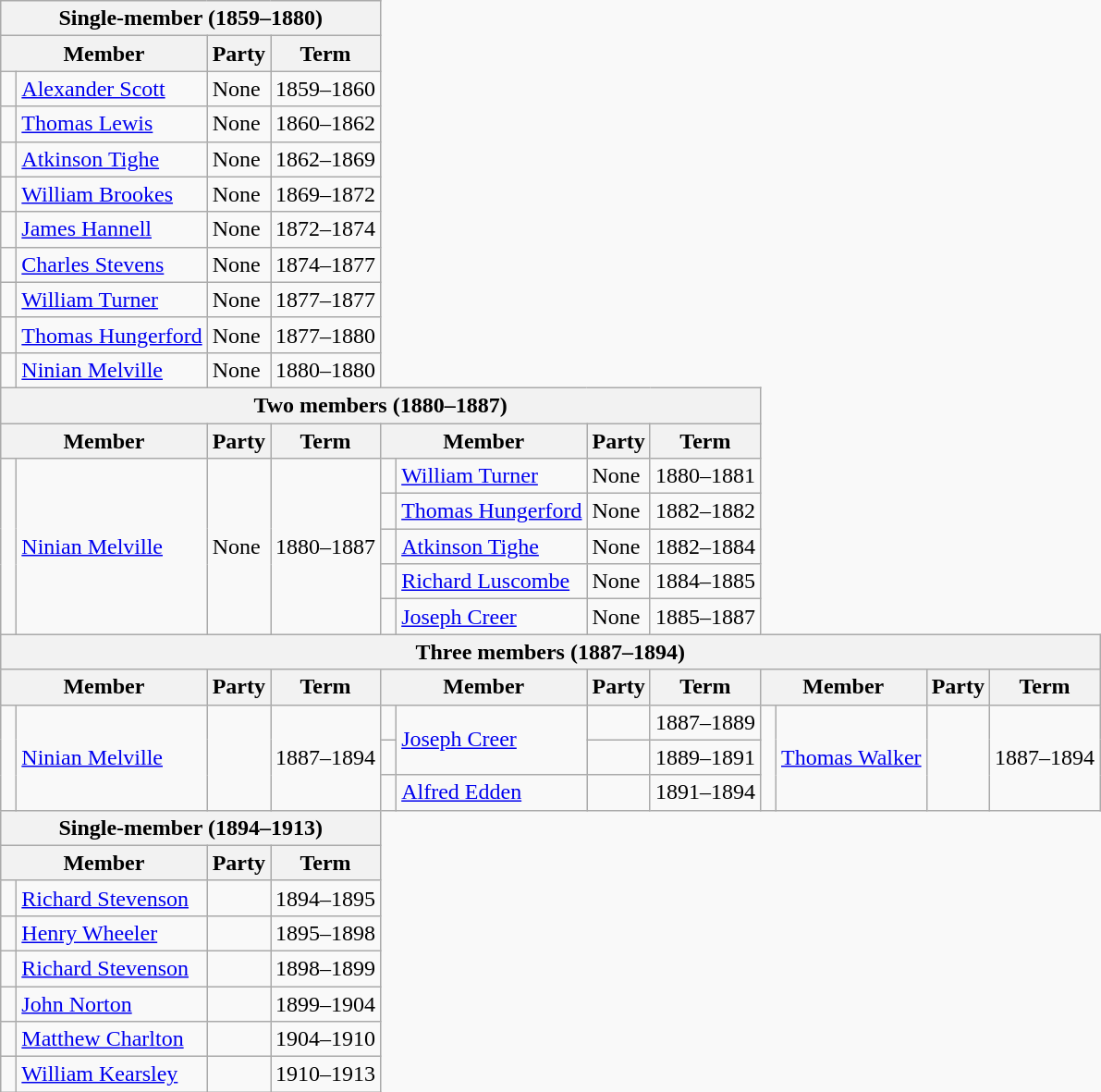<table class="wikitable" style='border-style: none none none none;'>
<tr>
<th colspan="4">Single-member (1859–1880)</th>
</tr>
<tr>
<th colspan="2">Member</th>
<th>Party</th>
<th>Term</th>
</tr>
<tr style="background: #f9f9f9">
<td> </td>
<td><a href='#'>Alexander Scott</a></td>
<td>None</td>
<td>1859–1860</td>
</tr>
<tr style="background: #f9f9f9">
<td> </td>
<td><a href='#'>Thomas Lewis</a></td>
<td>None</td>
<td>1860–1862</td>
</tr>
<tr style="background: #f9f9f9">
<td> </td>
<td><a href='#'>Atkinson Tighe</a></td>
<td>None</td>
<td>1862–1869</td>
</tr>
<tr style="background: #f9f9f9">
<td> </td>
<td><a href='#'>William Brookes</a></td>
<td>None</td>
<td>1869–1872</td>
</tr>
<tr style="background: #f9f9f9">
<td> </td>
<td><a href='#'>James Hannell</a></td>
<td>None</td>
<td>1872–1874</td>
</tr>
<tr style="background: #f9f9f9">
<td> </td>
<td><a href='#'>Charles Stevens</a></td>
<td>None</td>
<td>1874–1877</td>
</tr>
<tr style="background: #f9f9f9">
<td> </td>
<td><a href='#'>William Turner</a></td>
<td>None</td>
<td>1877–1877</td>
</tr>
<tr style="background: #f9f9f9">
<td> </td>
<td><a href='#'>Thomas Hungerford</a></td>
<td>None</td>
<td>1877–1880</td>
</tr>
<tr style="background: #f9f9f9">
<td> </td>
<td><a href='#'>Ninian Melville</a></td>
<td>None</td>
<td>1880–1880</td>
</tr>
<tr>
<th colspan="8">Two members (1880–1887)</th>
</tr>
<tr>
<th colspan="2">Member</th>
<th>Party</th>
<th>Term</th>
<th colspan="2">Member</th>
<th>Party</th>
<th>Term</th>
</tr>
<tr style="background: #f9f9f9">
<td rowspan="5" > </td>
<td rowspan="5"><a href='#'>Ninian Melville</a></td>
<td rowspan="5">None</td>
<td rowspan="5">1880–1887</td>
<td> </td>
<td><a href='#'>William Turner</a></td>
<td>None</td>
<td>1880–1881</td>
</tr>
<tr style="background: #f9f9f9">
<td> </td>
<td><a href='#'>Thomas Hungerford</a></td>
<td>None</td>
<td>1882–1882</td>
</tr>
<tr style="background: #f9f9f9">
<td> </td>
<td><a href='#'>Atkinson Tighe</a></td>
<td>None</td>
<td>1882–1884</td>
</tr>
<tr style="background: #f9f9f9">
<td> </td>
<td><a href='#'>Richard Luscombe</a></td>
<td>None</td>
<td>1884–1885</td>
</tr>
<tr style="background: #f9f9f9">
<td> </td>
<td><a href='#'>Joseph Creer</a></td>
<td>None</td>
<td>1885–1887</td>
</tr>
<tr>
<th colspan="12">Three members (1887–1894)</th>
</tr>
<tr>
<th colspan="2">Member</th>
<th>Party</th>
<th>Term</th>
<th colspan="2">Member</th>
<th>Party</th>
<th>Term</th>
<th colspan="2">Member</th>
<th>Party</th>
<th>Term</th>
</tr>
<tr style="background: #f9f9f9">
<td rowspan="3" > </td>
<td rowspan="3"><a href='#'>Ninian Melville</a></td>
<td rowspan="3"></td>
<td rowspan="3">1887–1894</td>
<td> </td>
<td rowspan="2"><a href='#'>Joseph Creer</a></td>
<td></td>
<td>1887–1889</td>
<td rowspan="3" > </td>
<td rowspan="3"><a href='#'>Thomas Walker</a></td>
<td rowspan="3"></td>
<td rowspan="3">1887–1894</td>
</tr>
<tr style="background: #f9f9f9">
<td> </td>
<td></td>
<td>1889–1891</td>
</tr>
<tr style="background: #f9f9f9">
<td> </td>
<td><a href='#'>Alfred Edden</a></td>
<td></td>
<td>1891–1894</td>
</tr>
<tr>
<th colspan="4">Single-member (1894–1913)</th>
</tr>
<tr>
<th colspan="2">Member</th>
<th>Party</th>
<th>Term</th>
</tr>
<tr style="background: #f9f9f9">
<td> </td>
<td><a href='#'>Richard Stevenson</a></td>
<td></td>
<td>1894–1895</td>
</tr>
<tr style="background: #f9f9f9">
<td> </td>
<td><a href='#'>Henry Wheeler</a></td>
<td></td>
<td>1895–1898</td>
</tr>
<tr style="background: #f9f9f9">
<td> </td>
<td><a href='#'>Richard Stevenson</a></td>
<td></td>
<td>1898–1899</td>
</tr>
<tr style="background: #f9f9f9">
<td> </td>
<td><a href='#'>John Norton</a></td>
<td></td>
<td>1899–1904</td>
</tr>
<tr style="background: #f9f9f9">
<td> </td>
<td><a href='#'>Matthew Charlton</a></td>
<td></td>
<td>1904–1910</td>
</tr>
<tr style="background: #f9f9f9">
<td> </td>
<td><a href='#'>William Kearsley</a></td>
<td></td>
<td>1910–1913</td>
</tr>
</table>
